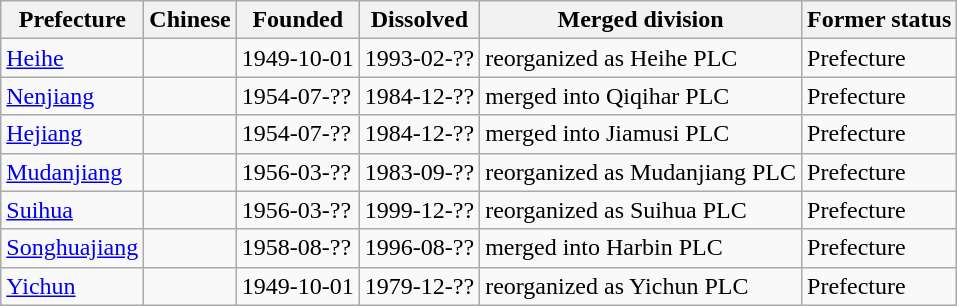<table class="wikitable sortable">
<tr>
<th>Prefecture</th>
<th>Chinese</th>
<th>Founded</th>
<th>Dissolved</th>
<th>Merged division</th>
<th>Former status</th>
</tr>
<tr>
<td><a href='#'>Heihe</a></td>
<td><span></span></td>
<td>1949-10-01</td>
<td>1993-02-??</td>
<td>reorganized as Heihe PLC</td>
<td>Prefecture</td>
</tr>
<tr>
<td><a href='#'>Nenjiang</a></td>
<td><span></span></td>
<td>1954-07-??</td>
<td>1984-12-??</td>
<td>merged into Qiqihar PLC</td>
<td>Prefecture</td>
</tr>
<tr>
<td><a href='#'>Hejiang</a></td>
<td><span></span></td>
<td>1954-07-??</td>
<td>1984-12-??</td>
<td>merged into Jiamusi PLC</td>
<td>Prefecture</td>
</tr>
<tr>
<td><a href='#'>Mudanjiang</a></td>
<td><span></span></td>
<td>1956-03-??</td>
<td>1983-09-??</td>
<td>reorganized as Mudanjiang PLC</td>
<td>Prefecture</td>
</tr>
<tr>
<td><a href='#'>Suihua</a></td>
<td><span></span></td>
<td>1956-03-??</td>
<td>1999-12-??</td>
<td>reorganized as Suihua PLC</td>
<td>Prefecture</td>
</tr>
<tr>
<td><a href='#'>Songhuajiang</a></td>
<td><span></span></td>
<td>1958-08-??</td>
<td>1996-08-??</td>
<td>merged into Harbin PLC</td>
<td>Prefecture</td>
</tr>
<tr>
<td><a href='#'>Yichun</a></td>
<td><span></span></td>
<td>1949-10-01</td>
<td>1979-12-??</td>
<td>reorganized as Yichun PLC</td>
<td>Prefecture</td>
</tr>
</table>
